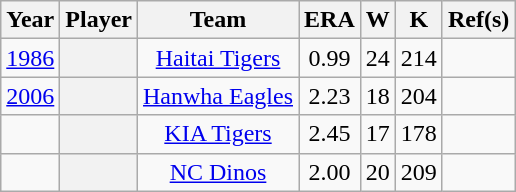<table class="wikitable sortable plainrowheaders" style="text-align:center;">
<tr>
<th scope="col">Year</th>
<th scope="col">Player</th>
<th scope="col">Team</th>
<th scope="col">ERA</th>
<th scope="col">W</th>
<th scope="col">K</th>
<th scope="col" class="unsortable">Ref(s)</th>
</tr>
<tr>
<td><a href='#'>1986</a></td>
<th scope="row" style="text-align:center"> </th>
<td><a href='#'>Haitai Tigers</a></td>
<td>0.99</td>
<td>24</td>
<td>214</td>
<td></td>
</tr>
<tr>
<td><a href='#'>2006</a></td>
<th scope="row" style="text-align:center"> </th>
<td><a href='#'>Hanwha Eagles</a></td>
<td>2.23</td>
<td>18</td>
<td>204</td>
<td></td>
</tr>
<tr>
<td></td>
<th scope="row" style="text-align:center"> </th>
<td><a href='#'>KIA Tigers</a></td>
<td>2.45</td>
<td>17</td>
<td>178</td>
<td></td>
</tr>
<tr>
<td></td>
<th scope="row" style="text-align:center"> </th>
<td><a href='#'>NC Dinos</a></td>
<td>2.00</td>
<td>20</td>
<td>209</td>
<td></td>
</tr>
</table>
